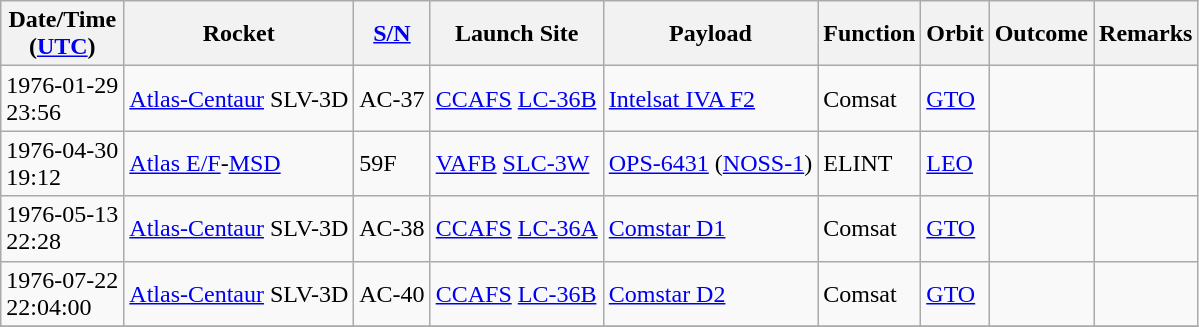<table class="wikitable" style="margin: 1em 1em 1em 0";>
<tr>
<th>Date/Time<br>(<a href='#'>UTC</a>)</th>
<th>Rocket</th>
<th><a href='#'>S/N</a></th>
<th>Launch Site</th>
<th>Payload</th>
<th>Function</th>
<th>Orbit</th>
<th>Outcome</th>
<th>Remarks</th>
</tr>
<tr>
<td>1976-01-29<br>23:56</td>
<td><a href='#'>Atlas-Centaur</a> SLV-3D</td>
<td>AC-37</td>
<td><a href='#'>CCAFS</a> <a href='#'>LC-36B</a></td>
<td><a href='#'>Intelsat IVA F2</a></td>
<td>Comsat</td>
<td><a href='#'>GTO</a></td>
<td></td>
<td></td>
</tr>
<tr>
<td>1976-04-30<br>19:12</td>
<td><a href='#'>Atlas E/F</a>-<a href='#'>MSD</a></td>
<td>59F</td>
<td><a href='#'>VAFB</a> <a href='#'>SLC-3W</a></td>
<td><a href='#'>OPS-6431</a> (<a href='#'>NOSS-1</a>)</td>
<td>ELINT</td>
<td><a href='#'>LEO</a></td>
<td></td>
<td></td>
</tr>
<tr>
<td>1976-05-13<br>22:28</td>
<td><a href='#'>Atlas-Centaur</a> SLV-3D</td>
<td>AC-38</td>
<td><a href='#'>CCAFS</a> <a href='#'>LC-36A</a></td>
<td><a href='#'>Comstar D1</a></td>
<td>Comsat</td>
<td><a href='#'>GTO</a></td>
<td></td>
<td></td>
</tr>
<tr>
<td>1976-07-22<br>22:04:00</td>
<td><a href='#'>Atlas-Centaur</a> SLV-3D</td>
<td>AC-40</td>
<td><a href='#'>CCAFS</a> <a href='#'>LC-36B</a></td>
<td><a href='#'>Comstar D2</a></td>
<td>Comsat</td>
<td><a href='#'>GTO</a></td>
<td></td>
<td></td>
</tr>
<tr>
</tr>
</table>
